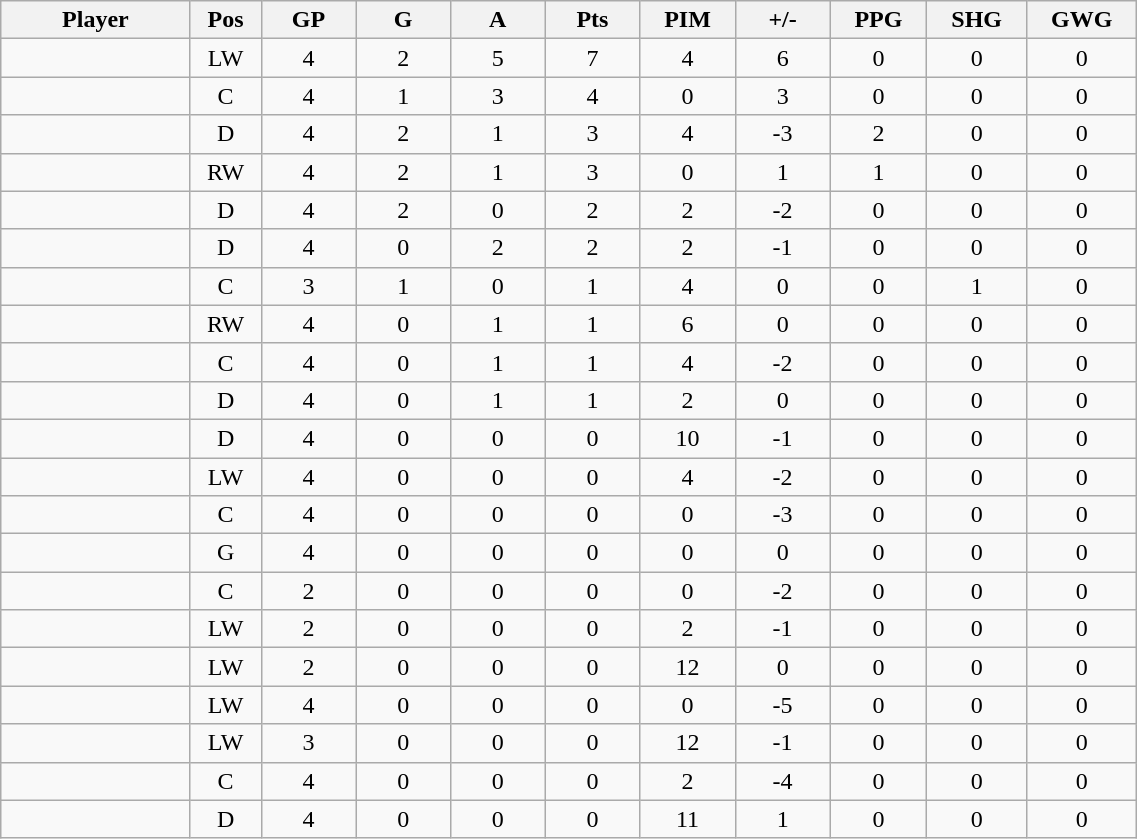<table class="wikitable sortable" width="60%">
<tr ALIGN="center">
<th bgcolor="#DDDDFF" width="10%">Player</th>
<th bgcolor="#DDDDFF" width="3%" title="Position">Pos</th>
<th bgcolor="#DDDDFF" width="5%" title="Games played">GP</th>
<th bgcolor="#DDDDFF" width="5%" title="Goals">G</th>
<th bgcolor="#DDDDFF" width="5%" title="Assists">A</th>
<th bgcolor="#DDDDFF" width="5%" title="Points">Pts</th>
<th bgcolor="#DDDDFF" width="5%" title="Penalties in Minutes">PIM</th>
<th bgcolor="#DDDDFF" width="5%" title="Plus/minus">+/-</th>
<th bgcolor="#DDDDFF" width="5%" title="Power play goals">PPG</th>
<th bgcolor="#DDDDFF" width="5%" title="Short-handed goals">SHG</th>
<th bgcolor="#DDDDFF" width="5%" title="Game-winning goals">GWG</th>
</tr>
<tr align="center">
<td align="right"></td>
<td>LW</td>
<td>4</td>
<td>2</td>
<td>5</td>
<td>7</td>
<td>4</td>
<td>6</td>
<td>0</td>
<td>0</td>
<td>0</td>
</tr>
<tr align="center">
<td align="right"></td>
<td>C</td>
<td>4</td>
<td>1</td>
<td>3</td>
<td>4</td>
<td>0</td>
<td>3</td>
<td>0</td>
<td>0</td>
<td>0</td>
</tr>
<tr align="center">
<td align="right"></td>
<td>D</td>
<td>4</td>
<td>2</td>
<td>1</td>
<td>3</td>
<td>4</td>
<td>-3</td>
<td>2</td>
<td>0</td>
<td>0</td>
</tr>
<tr align="center">
<td align="right"></td>
<td>RW</td>
<td>4</td>
<td>2</td>
<td>1</td>
<td>3</td>
<td>0</td>
<td>1</td>
<td>1</td>
<td>0</td>
<td>0</td>
</tr>
<tr align="center">
<td align="right"></td>
<td>D</td>
<td>4</td>
<td>2</td>
<td>0</td>
<td>2</td>
<td>2</td>
<td>-2</td>
<td>0</td>
<td>0</td>
<td>0</td>
</tr>
<tr align="center">
<td align="right"></td>
<td>D</td>
<td>4</td>
<td>0</td>
<td>2</td>
<td>2</td>
<td>2</td>
<td>-1</td>
<td>0</td>
<td>0</td>
<td>0</td>
</tr>
<tr align="center">
<td align="right"></td>
<td>C</td>
<td>3</td>
<td>1</td>
<td>0</td>
<td>1</td>
<td>4</td>
<td>0</td>
<td>0</td>
<td>1</td>
<td>0</td>
</tr>
<tr align="center">
<td align="right"></td>
<td>RW</td>
<td>4</td>
<td>0</td>
<td>1</td>
<td>1</td>
<td>6</td>
<td>0</td>
<td>0</td>
<td>0</td>
<td>0</td>
</tr>
<tr align="center">
<td align="right"></td>
<td>C</td>
<td>4</td>
<td>0</td>
<td>1</td>
<td>1</td>
<td>4</td>
<td>-2</td>
<td>0</td>
<td>0</td>
<td>0</td>
</tr>
<tr align="center">
<td align="right"></td>
<td>D</td>
<td>4</td>
<td>0</td>
<td>1</td>
<td>1</td>
<td>2</td>
<td>0</td>
<td>0</td>
<td>0</td>
<td>0</td>
</tr>
<tr align="center">
<td align="right"></td>
<td>D</td>
<td>4</td>
<td>0</td>
<td>0</td>
<td>0</td>
<td>10</td>
<td>-1</td>
<td>0</td>
<td>0</td>
<td>0</td>
</tr>
<tr align="center">
<td align="right"></td>
<td>LW</td>
<td>4</td>
<td>0</td>
<td>0</td>
<td>0</td>
<td>4</td>
<td>-2</td>
<td>0</td>
<td>0</td>
<td>0</td>
</tr>
<tr align="center">
<td align="right"></td>
<td>C</td>
<td>4</td>
<td>0</td>
<td>0</td>
<td>0</td>
<td>0</td>
<td>-3</td>
<td>0</td>
<td>0</td>
<td>0</td>
</tr>
<tr align="center">
<td align="right"></td>
<td>G</td>
<td>4</td>
<td>0</td>
<td>0</td>
<td>0</td>
<td>0</td>
<td>0</td>
<td>0</td>
<td>0</td>
<td>0</td>
</tr>
<tr align="center">
<td align="right"></td>
<td>C</td>
<td>2</td>
<td>0</td>
<td>0</td>
<td>0</td>
<td>0</td>
<td>-2</td>
<td>0</td>
<td>0</td>
<td>0</td>
</tr>
<tr align="center">
<td align="right"></td>
<td>LW</td>
<td>2</td>
<td>0</td>
<td>0</td>
<td>0</td>
<td>2</td>
<td>-1</td>
<td>0</td>
<td>0</td>
<td>0</td>
</tr>
<tr align="center">
<td align="right"></td>
<td>LW</td>
<td>2</td>
<td>0</td>
<td>0</td>
<td>0</td>
<td>12</td>
<td>0</td>
<td>0</td>
<td>0</td>
<td>0</td>
</tr>
<tr align="center">
<td align="right"></td>
<td>LW</td>
<td>4</td>
<td>0</td>
<td>0</td>
<td>0</td>
<td>0</td>
<td>-5</td>
<td>0</td>
<td>0</td>
<td>0</td>
</tr>
<tr align="center">
<td align="right"></td>
<td>LW</td>
<td>3</td>
<td>0</td>
<td>0</td>
<td>0</td>
<td>12</td>
<td>-1</td>
<td>0</td>
<td>0</td>
<td>0</td>
</tr>
<tr align="center">
<td align="right"></td>
<td>C</td>
<td>4</td>
<td>0</td>
<td>0</td>
<td>0</td>
<td>2</td>
<td>-4</td>
<td>0</td>
<td>0</td>
<td>0</td>
</tr>
<tr align="center">
<td align="right"></td>
<td>D</td>
<td>4</td>
<td>0</td>
<td>0</td>
<td>0</td>
<td>11</td>
<td>1</td>
<td>0</td>
<td>0</td>
<td>0</td>
</tr>
</table>
